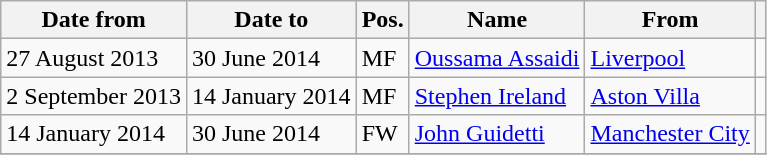<table class="wikitable">
<tr>
<th>Date from</th>
<th>Date to</th>
<th>Pos.</th>
<th>Name</th>
<th>From</th>
<th></th>
</tr>
<tr>
<td>27 August 2013</td>
<td>30 June 2014</td>
<td>MF</td>
<td> <a href='#'>Oussama Assaidi</a></td>
<td> <a href='#'>Liverpool</a></td>
<td></td>
</tr>
<tr>
<td>2 September 2013</td>
<td>14 January 2014</td>
<td>MF</td>
<td> <a href='#'>Stephen Ireland</a></td>
<td> <a href='#'>Aston Villa</a></td>
<td></td>
</tr>
<tr>
<td>14 January 2014</td>
<td>30 June 2014</td>
<td>FW</td>
<td> <a href='#'>John Guidetti</a></td>
<td> <a href='#'>Manchester City</a></td>
<td></td>
</tr>
<tr>
</tr>
</table>
